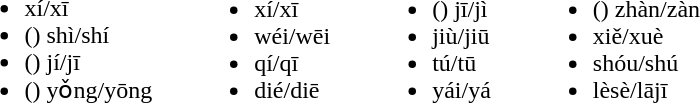<table style="margin-left:1em;">
<tr>
<td><br><ul><li> xí/xī</li><li> () shì/shí</li><li> () jí/jī</li><li> () yǒng/yōng</li></ul></td>
<td width="20px"> </td>
<td><br><ul><li> xí/xī</li><li> wéi/wēi</li><li> qí/qī</li><li> dié/diē</li></ul></td>
<td width="20px"> </td>
<td><br><ul><li> () jī/jì</li><li> jiù/jiū</li><li> tú/tū</li><li> yái/yá</li></ul></td>
<td width="20px"> </td>
<td><br><ul><li> () zhàn/zàn</li><li> xiě/xuè</li><li> shóu/shú</li><li> lèsè/lājī</li></ul></td>
<td></td>
</tr>
</table>
